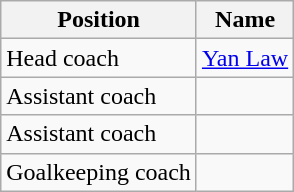<table class="wikitable">
<tr>
<th>Position</th>
<th>Name</th>
</tr>
<tr>
<td>Head coach</td>
<td> <a href='#'>Yan Law</a></td>
</tr>
<tr>
<td>Assistant coach</td>
<td></td>
</tr>
<tr>
<td>Assistant coach</td>
<td></td>
</tr>
<tr>
<td>Goalkeeping coach</td>
<td></td>
</tr>
</table>
